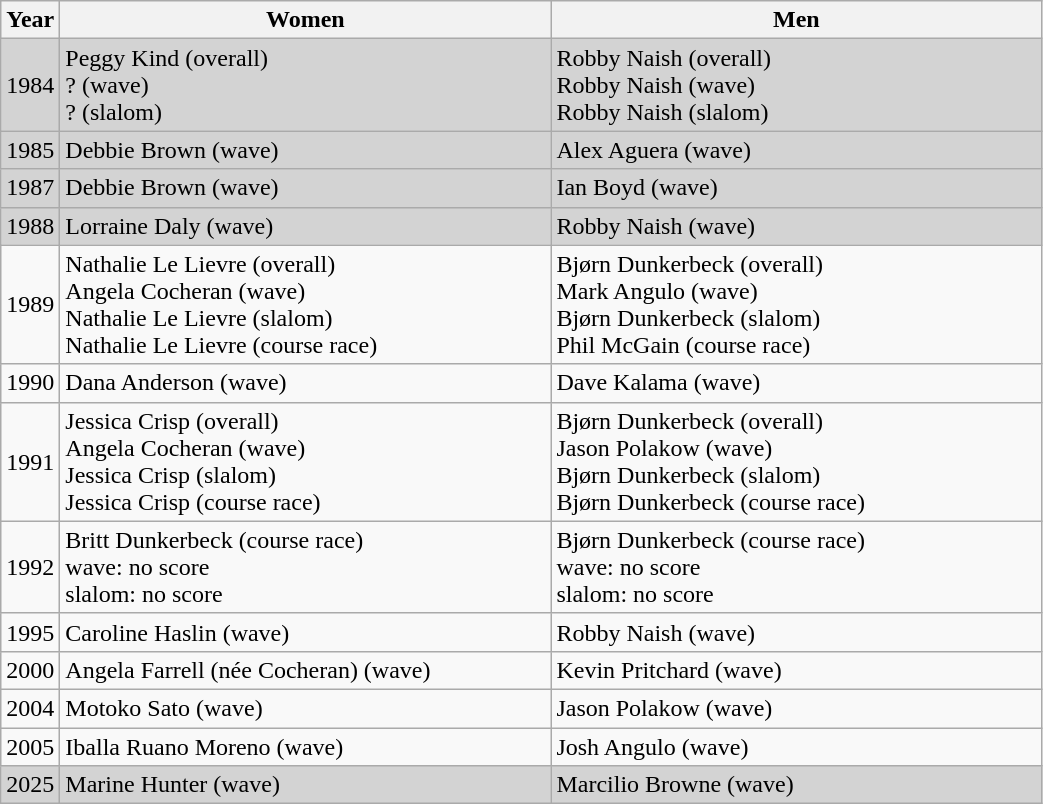<table class="wikitable">
<tr>
<th>Year</th>
<th style="width:20em">Women</th>
<th style="width:20em">Men</th>
</tr>
<tr style="background:LightGrey">
<td>1984</td>
<td>Peggy Kind (overall) <br> ? (wave) <br> ? (slalom)</td>
<td> Robby Naish (overall) <br>  Robby Naish (wave) <br>  Robby Naish (slalom)</td>
</tr>
<tr style="background:LightGrey">
<td>1985</td>
<td> Debbie Brown (wave)</td>
<td> Alex Aguera (wave)</td>
</tr>
<tr style="background:LightGrey">
<td>1987</td>
<td> Debbie Brown (wave)</td>
<td> Ian Boyd (wave)</td>
</tr>
<tr style="background:LightGrey">
<td>1988</td>
<td> Lorraine Daly (wave)</td>
<td> Robby Naish (wave)</td>
</tr>
<tr>
<td>1989</td>
<td> Nathalie Le Lievre (overall)<br>  Angela Cocheran (wave)<br>  Nathalie Le Lievre (slalom)<br>  Nathalie Le Lievre (course race)</td>
<td> Bjørn Dunkerbeck (overall)<br>  Mark Angulo (wave)<br>  Bjørn Dunkerbeck (slalom)<br>  Phil McGain (course race)</td>
</tr>
<tr>
<td>1990</td>
<td> Dana Anderson (wave)</td>
<td> Dave Kalama (wave)</td>
</tr>
<tr>
<td>1991</td>
<td> Jessica Crisp (overall)<br> Angela Cocheran (wave)<br> Jessica Crisp (slalom)<br> Jessica Crisp (course race)</td>
<td> Bjørn Dunkerbeck (overall)<br> Jason Polakow (wave)<br> Bjørn Dunkerbeck (slalom)<br> Bjørn Dunkerbeck (course race)</td>
</tr>
<tr>
<td>1992</td>
<td> Britt Dunkerbeck (course race) <br> wave: no score<br>slalom: no score</td>
<td> Bjørn Dunkerbeck (course race) <br> wave: no score<br>slalom: no score</td>
</tr>
<tr>
<td>1995</td>
<td> Caroline Haslin (wave)</td>
<td> Robby Naish (wave)</td>
</tr>
<tr>
<td>2000</td>
<td> Angela Farrell (née Cocheran) (wave)</td>
<td> Kevin Pritchard (wave)</td>
</tr>
<tr>
<td>2004</td>
<td> Motoko Sato (wave)</td>
<td> Jason Polakow (wave)</td>
</tr>
<tr>
<td>2005</td>
<td> Iballa Ruano Moreno (wave)</td>
<td> Josh Angulo (wave)</td>
</tr>
<tr style="background:LightGrey">
<td>2025</td>
<td> Marine Hunter (wave)</td>
<td> Marcilio Browne (wave)</td>
</tr>
</table>
